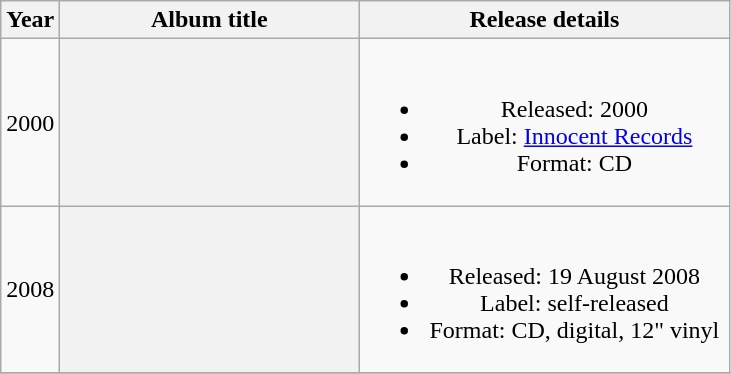<table class="wikitable plainrowheaders" style="text-align:center;">
<tr>
<th>Year</th>
<th scope="col" rowspan="1" style="width:12em;">Album title</th>
<th scope="col" rowspan="1" style="width:15em;">Release details</th>
</tr>
<tr>
<td>2000</td>
<th></th>
<td><br><ul><li>Released: 2000</li><li>Label: <a href='#'>Innocent Records</a></li><li>Format: CD</li></ul></td>
</tr>
<tr>
<td>2008</td>
<th></th>
<td><br><ul><li>Released: 19 August 2008</li><li>Label: self-released</li><li>Format: CD, digital, 12" vinyl</li></ul></td>
</tr>
<tr>
</tr>
</table>
